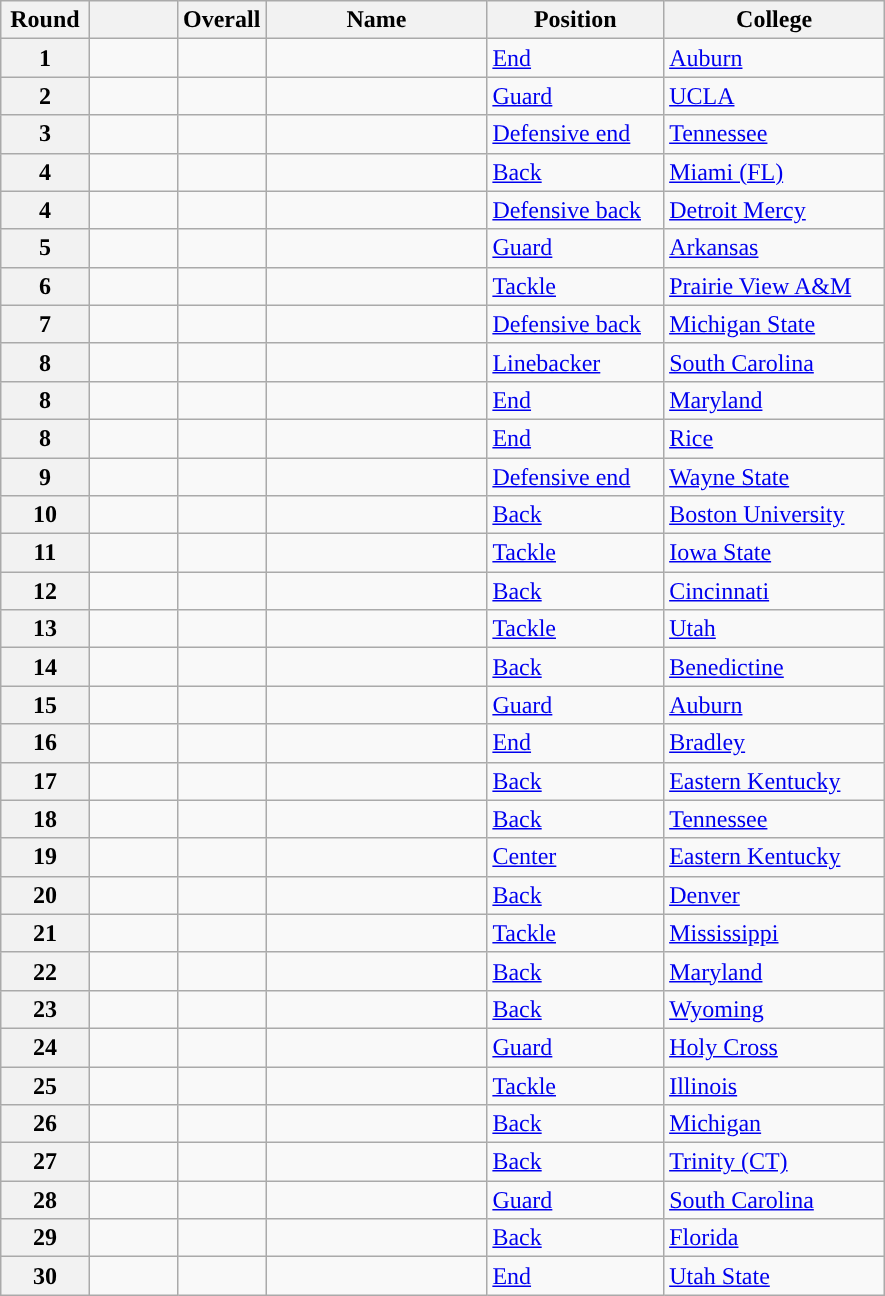<table class="wikitable sortable">
<tr>
<th scope="col" style="width: 10%;">Round</th>
<th scope="col" style="width: 10%;"></th>
<th scope="col" style="width: 10%;">Overall</th>
<th scope="col" style="width: 25%;">Name</th>
<th scope="col" style="width: 20%;">Position</th>
<th scope="col" style="width: 25%;">College</th>
</tr>
<tr>
<th scope="row">1</th>
<td></td>
<td></td>
<td></td>
<td><a href='#'>End</a></td>
<td><a href='#'>Auburn</a></td>
</tr>
<tr>
<th scope="row">2</th>
<td></td>
<td></td>
<td></td>
<td><a href='#'>Guard</a></td>
<td><a href='#'>UCLA</a></td>
</tr>
<tr>
<th scope="row">3</th>
<td></td>
<td></td>
<td></td>
<td><a href='#'>Defensive end</a></td>
<td><a href='#'>Tennessee</a></td>
</tr>
<tr>
<th scope="row">4</th>
<td></td>
<td></td>
<td></td>
<td><a href='#'>Back</a></td>
<td><a href='#'>Miami (FL)</a></td>
</tr>
<tr>
<th scope="row">4</th>
<td></td>
<td></td>
<td></td>
<td><a href='#'>Defensive back</a></td>
<td><a href='#'>Detroit Mercy</a></td>
</tr>
<tr>
<th scope="row">5</th>
<td></td>
<td></td>
<td></td>
<td><a href='#'>Guard</a></td>
<td><a href='#'>Arkansas</a></td>
</tr>
<tr>
<th scope="row">6</th>
<td></td>
<td></td>
<td></td>
<td><a href='#'>Tackle</a></td>
<td><a href='#'>Prairie View A&M</a></td>
</tr>
<tr>
<th scope="row">7</th>
<td></td>
<td></td>
<td></td>
<td><a href='#'>Defensive back</a></td>
<td><a href='#'>Michigan State</a></td>
</tr>
<tr>
<th scope="row">8</th>
<td></td>
<td></td>
<td></td>
<td><a href='#'>Linebacker</a></td>
<td><a href='#'>South Carolina</a></td>
</tr>
<tr>
<th scope="row">8</th>
<td></td>
<td></td>
<td></td>
<td><a href='#'>End</a></td>
<td><a href='#'>Maryland</a></td>
</tr>
<tr>
<th scope="row">8</th>
<td></td>
<td></td>
<td></td>
<td><a href='#'>End</a></td>
<td><a href='#'>Rice</a></td>
</tr>
<tr>
<th scope="row">9</th>
<td></td>
<td></td>
<td></td>
<td><a href='#'>Defensive end</a></td>
<td><a href='#'>Wayne State</a></td>
</tr>
<tr>
<th scope="row">10</th>
<td></td>
<td></td>
<td></td>
<td><a href='#'>Back</a></td>
<td><a href='#'>Boston University</a></td>
</tr>
<tr>
<th scope="row">11</th>
<td></td>
<td></td>
<td></td>
<td><a href='#'>Tackle</a></td>
<td><a href='#'>Iowa State</a></td>
</tr>
<tr>
<th scope="row">12</th>
<td></td>
<td></td>
<td></td>
<td><a href='#'>Back</a></td>
<td><a href='#'>Cincinnati</a></td>
</tr>
<tr>
<th scope="row">13</th>
<td></td>
<td></td>
<td></td>
<td><a href='#'>Tackle</a></td>
<td><a href='#'>Utah</a></td>
</tr>
<tr>
<th scope="row">14</th>
<td></td>
<td></td>
<td></td>
<td><a href='#'>Back</a></td>
<td><a href='#'>Benedictine</a></td>
</tr>
<tr>
<th scope="row">15</th>
<td></td>
<td></td>
<td></td>
<td><a href='#'>Guard</a></td>
<td><a href='#'>Auburn</a></td>
</tr>
<tr>
<th scope="row">16</th>
<td></td>
<td></td>
<td></td>
<td><a href='#'>End</a></td>
<td><a href='#'>Bradley</a></td>
</tr>
<tr>
<th scope="row">17</th>
<td></td>
<td></td>
<td></td>
<td><a href='#'>Back</a></td>
<td><a href='#'>Eastern Kentucky</a></td>
</tr>
<tr>
<th scope="row">18</th>
<td></td>
<td></td>
<td></td>
<td><a href='#'>Back</a></td>
<td><a href='#'>Tennessee</a></td>
</tr>
<tr>
<th scope="row">19</th>
<td></td>
<td></td>
<td></td>
<td><a href='#'>Center</a></td>
<td><a href='#'>Eastern Kentucky</a></td>
</tr>
<tr>
<th scope="row">20</th>
<td></td>
<td></td>
<td></td>
<td><a href='#'>Back</a></td>
<td><a href='#'>Denver</a></td>
</tr>
<tr>
<th scope="row">21</th>
<td></td>
<td></td>
<td></td>
<td><a href='#'>Tackle</a></td>
<td><a href='#'>Mississippi</a></td>
</tr>
<tr>
<th scope="row">22</th>
<td></td>
<td></td>
<td></td>
<td><a href='#'>Back</a></td>
<td><a href='#'>Maryland</a></td>
</tr>
<tr>
<th scope="row">23</th>
<td></td>
<td></td>
<td></td>
<td><a href='#'>Back</a></td>
<td><a href='#'>Wyoming</a></td>
</tr>
<tr>
<th scope="row">24</th>
<td></td>
<td></td>
<td></td>
<td><a href='#'>Guard</a></td>
<td><a href='#'>Holy Cross</a></td>
</tr>
<tr>
<th scope="row">25</th>
<td></td>
<td></td>
<td></td>
<td><a href='#'>Tackle</a></td>
<td><a href='#'>Illinois</a></td>
</tr>
<tr>
<th scope="row">26</th>
<td></td>
<td></td>
<td></td>
<td><a href='#'>Back</a></td>
<td><a href='#'>Michigan</a></td>
</tr>
<tr>
<th scope="row">27</th>
<td></td>
<td></td>
<td></td>
<td><a href='#'>Back</a></td>
<td><a href='#'>Trinity (CT)</a></td>
</tr>
<tr>
<th scope="row">28</th>
<td></td>
<td></td>
<td></td>
<td><a href='#'>Guard</a></td>
<td><a href='#'>South Carolina</a></td>
</tr>
<tr>
<th scope="row">29</th>
<td></td>
<td></td>
<td></td>
<td><a href='#'>Back</a></td>
<td><a href='#'>Florida</a></td>
</tr>
<tr>
<th scope="row">30</th>
<td></td>
<td></td>
<td></td>
<td><a href='#'>End</a></td>
<td><a href='#'>Utah State</a></td>
</tr>
</table>
